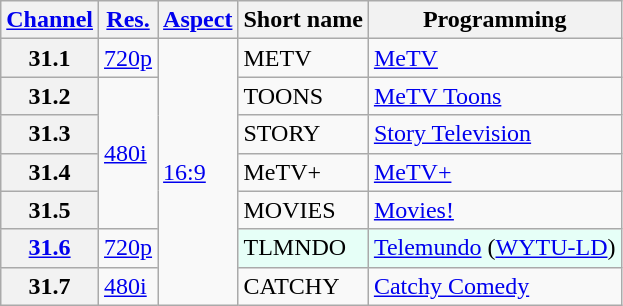<table class="wikitable">
<tr>
<th scope = "col"><a href='#'>Channel</a></th>
<th scope = "col"><a href='#'>Res.</a></th>
<th scope = "col"><a href='#'>Aspect</a></th>
<th scope = "col">Short name</th>
<th scope = "col">Programming</th>
</tr>
<tr>
<th scope = "row">31.1</th>
<td><a href='#'>720p</a></td>
<td rowspan="7"><a href='#'>16:9</a></td>
<td>METV</td>
<td><a href='#'>MeTV</a></td>
</tr>
<tr>
<th scope = "row">31.2</th>
<td rowspan="4"><a href='#'>480i</a></td>
<td>TOONS</td>
<td><a href='#'>MeTV Toons</a></td>
</tr>
<tr>
<th scope = "row">31.3</th>
<td>STORY</td>
<td><a href='#'>Story Television</a></td>
</tr>
<tr>
<th scope = "row">31.4</th>
<td>MeTV+</td>
<td><a href='#'>MeTV+</a></td>
</tr>
<tr>
<th scope = "row">31.5</th>
<td>MOVIES</td>
<td><a href='#'>Movies!</a></td>
</tr>
<tr>
<th scope = "row"><a href='#'>31.6</a></th>
<td><a href='#'>720p</a></td>
<td style="background-color: #E6FFF7;">TLMNDO</td>
<td style="background-color: #E6FFF7;"><a href='#'>Telemundo</a> (<a href='#'>WYTU-LD</a>)</td>
</tr>
<tr>
<th scope ="row">31.7</th>
<td><a href='#'>480i</a></td>
<td>CATCHY</td>
<td><a href='#'>Catchy Comedy</a></td>
</tr>
</table>
